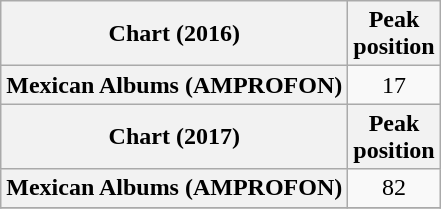<table class="wikitable sortable plainrowheaders" style="text-align:center">
<tr>
<th scope="col">Chart (2016)</th>
<th scope="col">Peak<br> position</th>
</tr>
<tr>
<th scope="row">Mexican Albums (AMPROFON)</th>
<td>17</td>
</tr>
<tr>
<th scope="col">Chart (2017)</th>
<th scope="col">Peak<br> position</th>
</tr>
<tr>
<th scope="row">Mexican Albums (AMPROFON)</th>
<td>82</td>
</tr>
<tr>
</tr>
</table>
